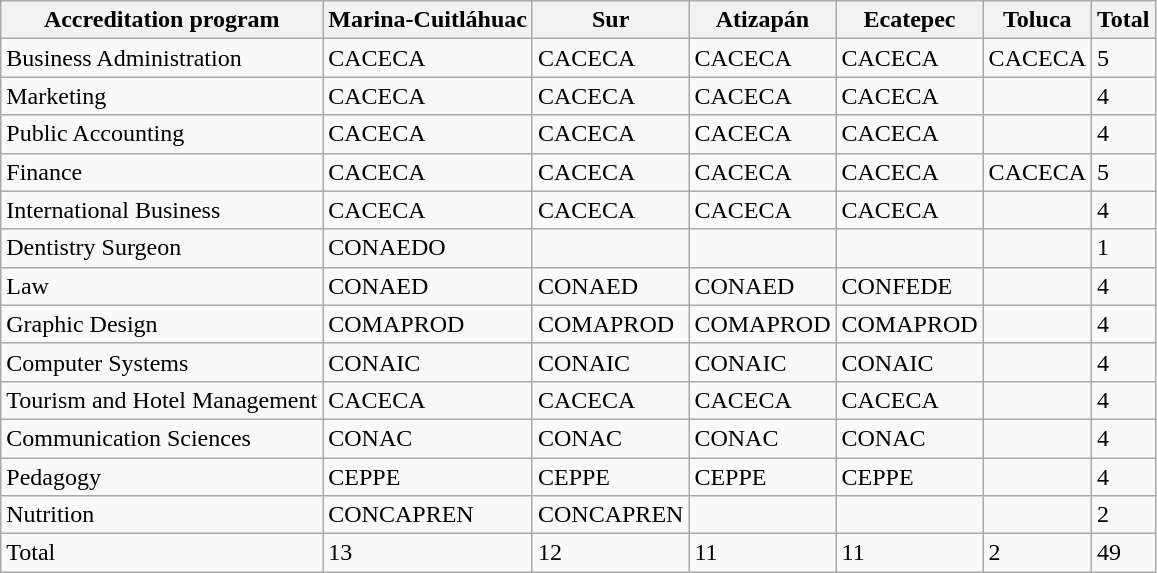<table class="wikitable">
<tr>
<th>Accreditation program</th>
<th>Marina-Cuitláhuac</th>
<th>Sur</th>
<th>Atizapán</th>
<th>Ecatepec</th>
<th>Toluca</th>
<th>Total</th>
</tr>
<tr>
<td>Business Administration</td>
<td>CACECA</td>
<td>CACECA</td>
<td>CACECA</td>
<td>CACECA</td>
<td>CACECA</td>
<td>5</td>
</tr>
<tr>
<td>Marketing</td>
<td>CACECA</td>
<td>CACECA</td>
<td>CACECA</td>
<td>CACECA</td>
<td></td>
<td>4</td>
</tr>
<tr>
<td>Public Accounting</td>
<td>CACECA</td>
<td>CACECA</td>
<td>CACECA</td>
<td>CACECA</td>
<td></td>
<td>4</td>
</tr>
<tr>
<td>Finance</td>
<td>CACECA</td>
<td>CACECA</td>
<td>CACECA</td>
<td>CACECA</td>
<td>CACECA</td>
<td>5</td>
</tr>
<tr>
<td>International Business</td>
<td>CACECA</td>
<td>CACECA</td>
<td>CACECA</td>
<td>CACECA</td>
<td></td>
<td>4</td>
</tr>
<tr>
<td>Dentistry Surgeon</td>
<td>CONAEDO</td>
<td></td>
<td></td>
<td></td>
<td></td>
<td>1</td>
</tr>
<tr>
<td>Law</td>
<td>CONAED</td>
<td>CONAED</td>
<td>CONAED</td>
<td>CONFEDE</td>
<td></td>
<td>4</td>
</tr>
<tr>
<td>Graphic Design</td>
<td>COMAPROD</td>
<td>COMAPROD</td>
<td>COMAPROD</td>
<td>COMAPROD</td>
<td></td>
<td>4</td>
</tr>
<tr>
<td>Computer Systems</td>
<td>CONAIC</td>
<td>CONAIC</td>
<td>CONAIC</td>
<td>CONAIC</td>
<td></td>
<td>4</td>
</tr>
<tr>
<td>Tourism and Hotel Management</td>
<td>CACECA</td>
<td>CACECA</td>
<td>CACECA</td>
<td>CACECA</td>
<td></td>
<td>4</td>
</tr>
<tr>
<td>Communication Sciences</td>
<td>CONAC</td>
<td>CONAC</td>
<td>CONAC</td>
<td>CONAC</td>
<td></td>
<td>4</td>
</tr>
<tr>
<td>Pedagogy</td>
<td>CEPPE</td>
<td>CEPPE</td>
<td>CEPPE</td>
<td>CEPPE</td>
<td></td>
<td>4</td>
</tr>
<tr>
<td>Nutrition</td>
<td>CONCAPREN</td>
<td>CONCAPREN</td>
<td></td>
<td></td>
<td></td>
<td>2</td>
</tr>
<tr>
<td>Total</td>
<td>13</td>
<td>12</td>
<td>11</td>
<td>11</td>
<td>2</td>
<td>49</td>
</tr>
</table>
